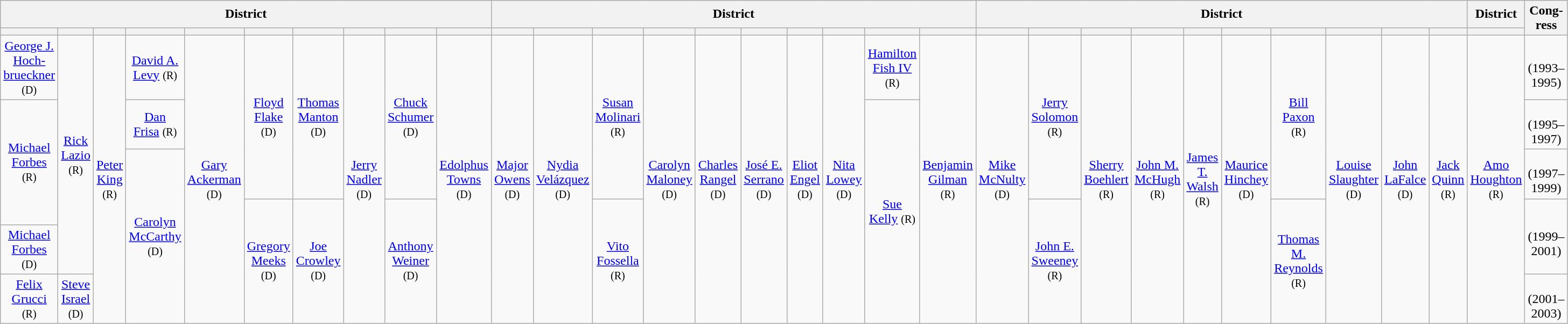<table class=wikitable style="text-align:center">
<tr>
<th colspan=10>District</th>
<th colspan=10>District</th>
<th colspan=10>District</th>
<th>District</th>
<th rowspan=2>Cong­ress</th>
</tr>
<tr>
<th></th>
<th></th>
<th></th>
<th></th>
<th></th>
<th></th>
<th></th>
<th></th>
<th></th>
<th></th>
<th></th>
<th></th>
<th></th>
<th></th>
<th></th>
<th></th>
<th></th>
<th></th>
<th></th>
<th></th>
<th></th>
<th></th>
<th></th>
<th></th>
<th></th>
<th></th>
<th></th>
<th></th>
<th></th>
<th></th>
<th></th>
</tr>
<tr style="height:2em">
<td><a href='#'>George J. Hoch-<br>brueckner</a> <small>(D)</small></td>
<td rowspan=5 ><a href='#'>Rick<br>Lazio</a> <small>(R)</small></td>
<td rowspan=6 ><a href='#'>Peter<br>King</a><br><small>(R)</small></td>
<td><a href='#'>David A.<br>Levy</a> <small>(R)</small></td>
<td rowspan=6 ><a href='#'>Gary<br>Ackerman</a><br><small>(D)</small></td>
<td rowspan=3 ><a href='#'>Floyd<br>Flake</a><br><small>(D)</small></td>
<td rowspan=3 ><a href='#'>Thomas<br>Manton</a><br><small>(D)</small></td>
<td rowspan=6 ><a href='#'>Jerry<br>Nadler</a><br><small>(D)</small></td>
<td rowspan=3 ><a href='#'>Chuck<br>Schumer</a><br><small>(D)</small></td>
<td rowspan=6 ><a href='#'>Edolphus<br>Towns</a><br><small>(D)</small></td>
<td rowspan=6 ><a href='#'>Major<br>Owens</a><br><small>(D)</small></td>
<td rowspan=6 ><a href='#'>Nydia<br>Velázquez</a><br><small>(D)</small></td>
<td rowspan=3 ><a href='#'>Susan<br>Molinari</a><br><small>(R)</small></td>
<td rowspan=6 ><a href='#'>Carolyn<br>Maloney</a><br><small>(D)</small></td>
<td rowspan=6 ><a href='#'>Charles<br>Rangel</a><br><small>(D)</small></td>
<td rowspan=6 ><a href='#'>José E.<br>Serrano</a><br><small>(D)</small></td>
<td rowspan=6 ><a href='#'>Eliot<br>Engel</a><br><small>(D)</small></td>
<td rowspan=6 ><a href='#'>Nita<br>Lowey</a><br><small>(D)</small></td>
<td><a href='#'>Hamilton<br>Fish IV</a> <small>(R)</small></td>
<td rowspan=6 ><a href='#'>Benjamin<br>Gilman</a><br><small>(R)</small></td>
<td rowspan=6 ><a href='#'>Mike<br>McNulty</a><br><small>(D)</small></td>
<td rowspan=3 ><a href='#'>Jerry<br>Solomon</a><br><small>(R)</small></td>
<td rowspan=6 ><a href='#'>Sherry<br>Boehlert</a><br><small>(R)</small></td>
<td rowspan=6 ><a href='#'>John M.<br>McHugh</a><br><small>(R)</small></td>
<td rowspan=6 ><a href='#'>James<br>T.<br>Walsh</a><br><small>(R)</small></td>
<td rowspan=6 ><a href='#'>Maurice<br>Hinchey</a><br><small>(D)</small></td>
<td rowspan=3 ><a href='#'>Bill<br>Paxon</a><br><small>(R)</small></td>
<td rowspan=6 ><a href='#'>Louise<br>Slaughter</a><br><small>(D)</small></td>
<td rowspan=6 ><a href='#'>John<br>LaFalce</a><br><small>(D)</small></td>
<td rowspan=6 ><a href='#'>Jack<br>Quinn</a><br><small>(R)</small></td>
<td rowspan=6 ><a href='#'>Amo<br>Houghton</a><br><small>(R)</small></td>
<td><strong></strong><br>(1993–1995)</td>
</tr>
<tr style="height:2em">
<td rowspan=3 ><a href='#'>Michael<br>Forbes</a> <small>(R)</small></td>
<td><a href='#'>Dan<br>Frisa</a> <small>(R)</small></td>
<td rowspan=6 ><a href='#'>Sue<br>Kelly</a> <small>(R)</small></td>
<td><strong></strong><br>(1995–1997)</td>
</tr>
<tr style="height:2em">
<td rowspan=4 ><a href='#'>Carolyn<br>McCarthy</a><br><small>(D)</small></td>
<td><strong></strong><br>(1997–1999)</td>
</tr>
<tr style="height:2em">
<td rowspan=3 ><a href='#'>Gregory<br>Meeks</a><br><small>(D)</small></td>
<td rowspan=3 ><a href='#'>Joe<br>Crowley</a><br><small>(D)</small></td>
<td rowspan=3 ><a href='#'>Anthony<br>Weiner</a><br><small>(D)</small></td>
<td rowspan=3 ><a href='#'>Vito<br>Fossella</a><br><small>(R)</small></td>
<td rowspan=3 ><a href='#'>John E.<br>Sweeney</a><br><small>(R)</small></td>
<td rowspan=3 ><a href='#'>Thomas<br>M.<br>Reynolds</a><br><small>(R)</small></td>
<td rowspan=2><strong></strong><br>(1999–2001)</td>
</tr>
<tr style="height:2em">
<td><a href='#'>Michael Forbes</a> <small>(D)</small></td>
</tr>
<tr style="height:2em">
<td><a href='#'>Felix<br>Grucci</a> <small>(R)</small></td>
<td><a href='#'>Steve<br>Israel</a> <small>(D)</small></td>
<td><strong></strong><br>(2001–2003)</td>
</tr>
</table>
